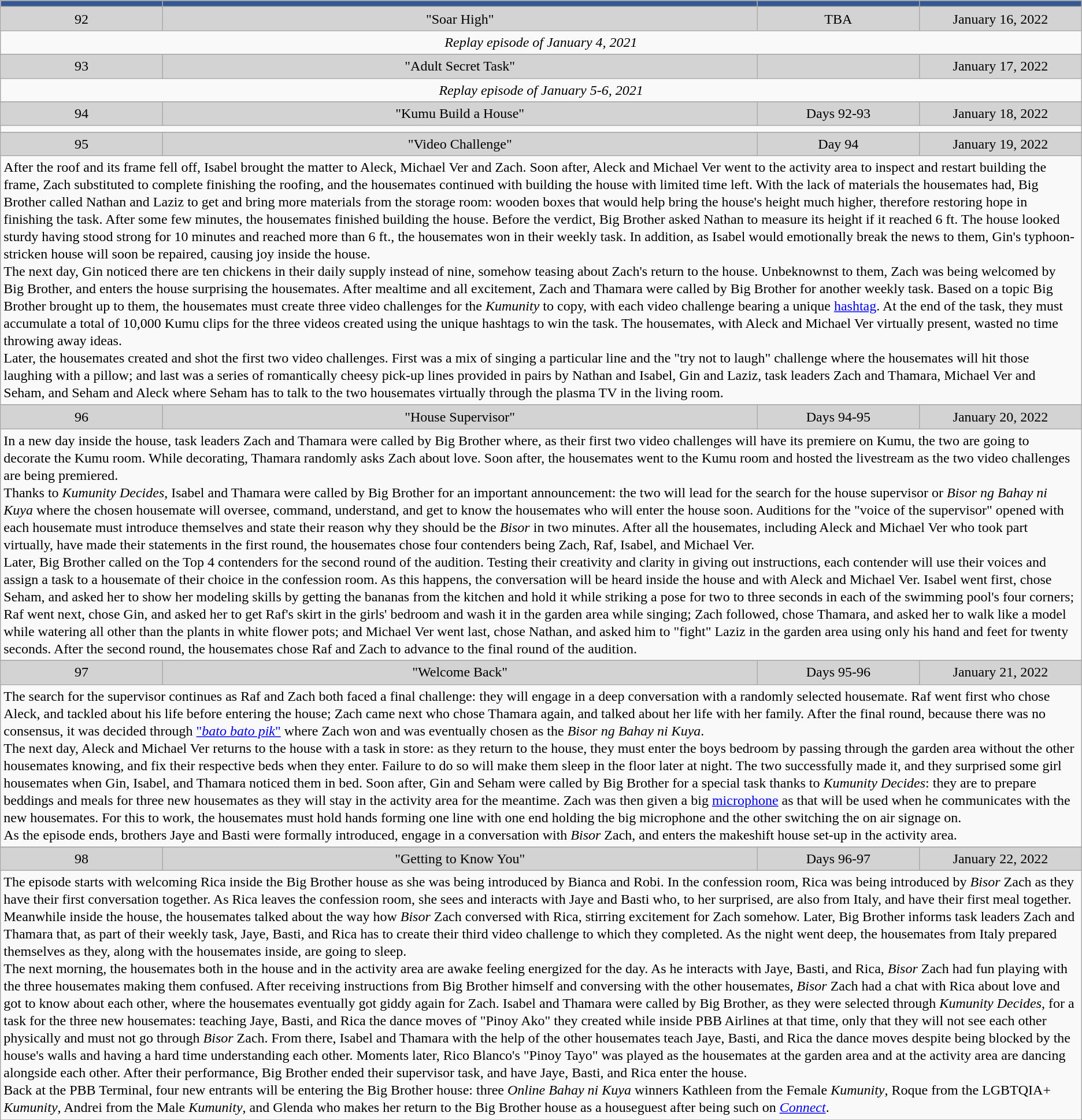<table class="wikitable sortable" style="font-size:100%; line-height:20px; text-align:center">
<tr>
<th width="15%" style="background:#34588F"></th>
<th width="55%" style="background:#34588F"></th>
<th width="15%" style="background:#34588F"></th>
<th width="15%" style="background:#34588F"></th>
</tr>
<tr style="background:lightgrey;">
<td>92</td>
<td>"Soar High"</td>
<td>TBA</td>
<td>January 16, 2022</td>
</tr>
<tr>
<td colspan="4" align="center"><em>Replay episode of January 4, 2021</em></td>
</tr>
<tr>
</tr>
<tr style="background:lightgrey;">
<td>93</td>
<td>"Adult Secret Task"</td>
<td></td>
<td>January 17, 2022</td>
</tr>
<tr>
<td colspan="4" align="center"><em>Replay episode of January 5-6, 2021</em></td>
</tr>
<tr>
</tr>
<tr style="background:lightgrey;">
<td>94</td>
<td>"Kumu Build a House"</td>
<td>Days 92-93</td>
<td>January 18, 2022</td>
</tr>
<tr>
<td colspan="4" align="left"></td>
</tr>
<tr>
</tr>
<tr style="background:lightgrey;">
<td>95</td>
<td>"Video Challenge"</td>
<td>Day 94</td>
<td>January 19, 2022</td>
</tr>
<tr>
<td colspan="4" align="left">After the roof and its frame fell off, Isabel brought the matter to Aleck, Michael Ver and Zach. Soon after, Aleck and Michael Ver went to the activity area to inspect and restart building the frame, Zach substituted to complete finishing the roofing, and the housemates continued with building the house with limited time left. With the lack of materials the housemates had, Big Brother called Nathan and Laziz to get and bring more materials from the storage room: wooden boxes that would help bring the house's height much higher, therefore restoring hope in finishing the task. After some few minutes, the housemates finished building the house. Before the verdict, Big Brother asked Nathan to measure its height if it reached 6 ft. The house looked sturdy having stood strong for 10 minutes and reached more than 6 ft., the housemates won in their weekly task. In addition, as Isabel would emotionally break the news to them, Gin's typhoon-stricken house will soon be repaired, causing joy inside the house.<br>The next day, Gin noticed there are ten chickens in their daily supply instead of nine, somehow teasing about Zach's return to the house. Unbeknownst to them, Zach was being welcomed by Big Brother, and enters the house surprising the housemates. After mealtime and all excitement, Zach and Thamara were called by Big Brother for another weekly task. Based on a topic Big Brother brought up to them, the housemates must create three video challenges for the <em>Kumunity</em> to copy, with each video challenge bearing a unique <a href='#'>hashtag</a>. At the end of the task, they must accumulate a total of 10,000 Kumu clips for the three videos created using the unique hashtags to win the task. The housemates, with Aleck and Michael Ver virtually present, wasted no time throwing away ideas.<br>Later, the housemates created and shot the first two video challenges. First was a mix of singing a particular line and the "try not to laugh" challenge where the housemates will hit those laughing with a pillow; and last was a series of romantically cheesy pick-up lines provided in pairs by Nathan and Isabel, Gin and Laziz, task leaders Zach and Thamara, Michael Ver and Seham, and Seham and Aleck where Seham has to talk to the two housemates virtually through the plasma TV in the living room.</td>
</tr>
<tr>
</tr>
<tr style="background:lightgrey;">
<td>96</td>
<td>"House Supervisor"</td>
<td>Days 94-95</td>
<td>January 20, 2022</td>
</tr>
<tr>
<td colspan="4" align="left">In a new day inside the house, task leaders Zach and Thamara were called by Big Brother where, as their first two video challenges will have its premiere on Kumu, the two are going to decorate the Kumu room. While decorating, Thamara randomly asks Zach about love. Soon after, the housemates went to the Kumu room and hosted the livestream as the two video challenges are being premiered.<br>Thanks to <em>Kumunity Decides</em>, Isabel and Thamara were called by Big Brother for an important announcement: the two will lead for the search for the house supervisor or <em>Bisor ng Bahay ni Kuya</em> where the chosen housemate will oversee, command, understand, and get to know the housemates who will enter the house soon. Auditions for the "voice of the supervisor" opened with each housemate must introduce themselves and state their reason why they should be the <em>Bisor</em> in two minutes. After all the housemates, including Aleck and Michael Ver who took part virtually, have made their statements in the first round, the housemates chose four contenders being Zach, Raf, Isabel, and Michael Ver.<br>Later, Big Brother called on the Top 4 contenders for the second round of the audition. Testing their creativity and clarity in giving out instructions, each contender will use their voices and assign a task to a housemate of their choice in the confession room. As this happens, the conversation will be heard inside the house and with Aleck and Michael Ver. Isabel went first, chose Seham, and asked her to show her modeling skills by getting the bananas from the kitchen and hold it while striking a pose for two to three seconds in each of the swimming pool's four corners; Raf went next, chose Gin, and asked her to get Raf's skirt in the girls' bedroom and wash it in the garden area while singing; Zach followed, chose Thamara, and asked her to walk like a model while watering all other than the plants in white flower pots; and Michael Ver went last, chose Nathan, and asked him to "fight" Laziz in the garden area using only his hand and feet for twenty seconds. After the second round, the housemates chose Raf and Zach to advance to the final round of the audition.</td>
</tr>
<tr>
</tr>
<tr style="background:lightgrey;">
<td>97</td>
<td>"Welcome Back"</td>
<td>Days 95-96</td>
<td>January 21, 2022</td>
</tr>
<tr>
<td colspan="4" align="left">The search for the supervisor continues as Raf and Zach both faced a final challenge: they will engage in a deep conversation with a randomly selected housemate. Raf went first who chose Aleck, and tackled about his life before entering the house; Zach came next who chose Thamara again, and talked about her life with her family. After the final round, because there was no consensus, it was decided through <a href='#'>"<em>bato bato pik</em>"</a> where Zach won and was eventually chosen as the <em>Bisor ng Bahay ni Kuya</em>.<br>The next day, Aleck and Michael Ver returns to the house with a task in store: as they return to the house, they must enter the boys bedroom by passing through the garden area without the other housemates knowing, and fix their respective beds when they enter. Failure to do so will make them sleep in the floor later at night. The two successfully made it, and they surprised some girl housemates when Gin, Isabel, and Thamara noticed them in bed. Soon after, Gin and Seham were called by Big Brother for a special task thanks to <em>Kumunity Decides</em>: they are to prepare beddings and meals for three new housemates as they will stay in the activity area for the meantime. Zach was then given a big <a href='#'>microphone</a> as that will be used when he communicates with the new housemates. For this to work, the housemates must hold hands forming one line with one end holding the big microphone and the other switching the on air signage on.<br>As the episode ends, brothers Jaye and Basti were formally introduced, engage in a conversation with <em>Bisor</em> Zach, and enters the makeshift house set-up in the activity area.</td>
</tr>
<tr>
</tr>
<tr style="background:lightgrey;">
<td>98</td>
<td>"Getting to Know You"</td>
<td>Days 96-97</td>
<td>January 22, 2022</td>
</tr>
<tr>
<td colspan="4" align="left">The episode starts with welcoming Rica inside the Big Brother house as she was being introduced by Bianca and Robi. In the  confession room, Rica was being introduced by <em>Bisor</em> Zach as they have their first conversation together. As Rica leaves the confession room, she sees and interacts with Jaye and Basti who, to her surprised, are also from Italy, and have their first meal together. Meanwhile inside the house, the housemates talked about the way how <em>Bisor</em> Zach conversed with Rica, stirring excitement for Zach somehow. Later, Big Brother informs task leaders Zach and Thamara that, as part of their weekly task, Jaye, Basti, and Rica has to create their third video challenge to which they completed. As the night went deep, the housemates from Italy prepared themselves as they, along with the housemates inside, are going to sleep.<br>The next morning, the housemates both in the house and in the activity area are awake feeling energized for the day. As he interacts with Jaye, Basti, and Rica, <em>Bisor</em> Zach had fun playing with the three housemates making them confused. After receiving instructions from Big Brother himself and conversing with the other housemates, <em>Bisor</em> Zach had a chat with Rica about love and got to know about each other, where the housemates eventually got giddy again for Zach. Isabel and Thamara were called by Big Brother, as they were selected through <em>Kumunity Decides</em>, for a task for the three new housemates: teaching Jaye, Basti, and Rica the dance moves of "Pinoy Ako" they created while inside PBB Airlines at that time, only that they will not see each other physically and must not go through <em>Bisor</em> Zach. From there, Isabel and Thamara with the help of the other housemates teach Jaye, Basti, and Rica the dance moves despite being blocked by the house's walls and having a hard time understanding each other. Moments later, Rico Blanco's "Pinoy Tayo" was played as the housemates at the garden area and at the activity area are dancing alongside each other. After their performance, Big Brother ended their supervisor task, and have Jaye, Basti, and Rica enter the house.<br>Back at the PBB Terminal, four new entrants will be entering the Big Brother house: three <em>Online Bahay ni Kuya</em> winners Kathleen from the Female <em>Kumunity</em>, Roque from the LGBTQIA+ <em>Kumunity</em>, Andrei from the Male <em>Kumunity</em>, and Glenda who makes her return to the Big Brother house as a houseguest after being such on <em><a href='#'>Connect</a></em>.</td>
</tr>
<tr>
</tr>
</table>
